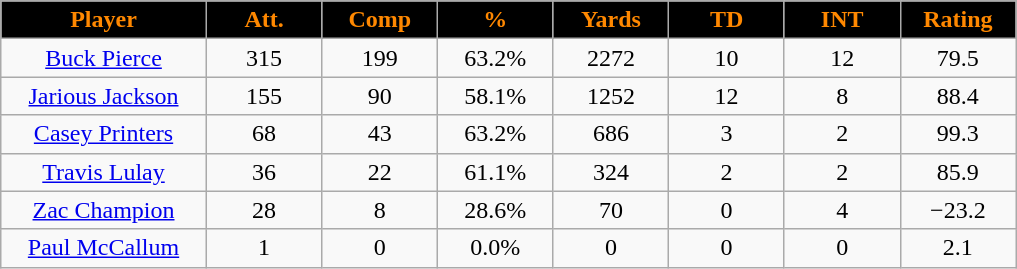<table class="wikitable sortable">
<tr>
<th style="background:black;color:#FF8800;" width="16%">Player</th>
<th style="background:black;color:#FF8800;" width="9%">Att.</th>
<th style="background:black;color:#FF8800;" width="9%">Comp</th>
<th style="background:black;color:#FF8800;" width="9%">%</th>
<th style="background:black;color:#FF8800;" width="9%">Yards</th>
<th style="background:black;color:#FF8800;" width="9%">TD</th>
<th style="background:black;color:#FF8800;" width="9%">INT</th>
<th style="background:black;color:#FF8800;" width="9%">Rating</th>
</tr>
<tr align="center">
<td><a href='#'>Buck Pierce</a></td>
<td>315</td>
<td>199</td>
<td>63.2%</td>
<td>2272</td>
<td>10</td>
<td>12</td>
<td>79.5</td>
</tr>
<tr align="center">
<td><a href='#'>Jarious Jackson</a></td>
<td>155</td>
<td>90</td>
<td>58.1%</td>
<td>1252</td>
<td>12</td>
<td>8</td>
<td>88.4</td>
</tr>
<tr align="center">
<td><a href='#'>Casey Printers</a></td>
<td>68</td>
<td>43</td>
<td>63.2%</td>
<td>686</td>
<td>3</td>
<td>2</td>
<td>99.3</td>
</tr>
<tr align="center">
<td><a href='#'>Travis Lulay</a></td>
<td>36</td>
<td>22</td>
<td>61.1%</td>
<td>324</td>
<td>2</td>
<td>2</td>
<td>85.9</td>
</tr>
<tr align="center">
<td><a href='#'>Zac Champion</a></td>
<td>28</td>
<td>8</td>
<td>28.6%</td>
<td>70</td>
<td>0</td>
<td>4</td>
<td>−23.2</td>
</tr>
<tr align="center">
<td><a href='#'>Paul McCallum</a></td>
<td>1</td>
<td>0</td>
<td>0.0%</td>
<td>0</td>
<td>0</td>
<td>0</td>
<td>2.1</td>
</tr>
</table>
